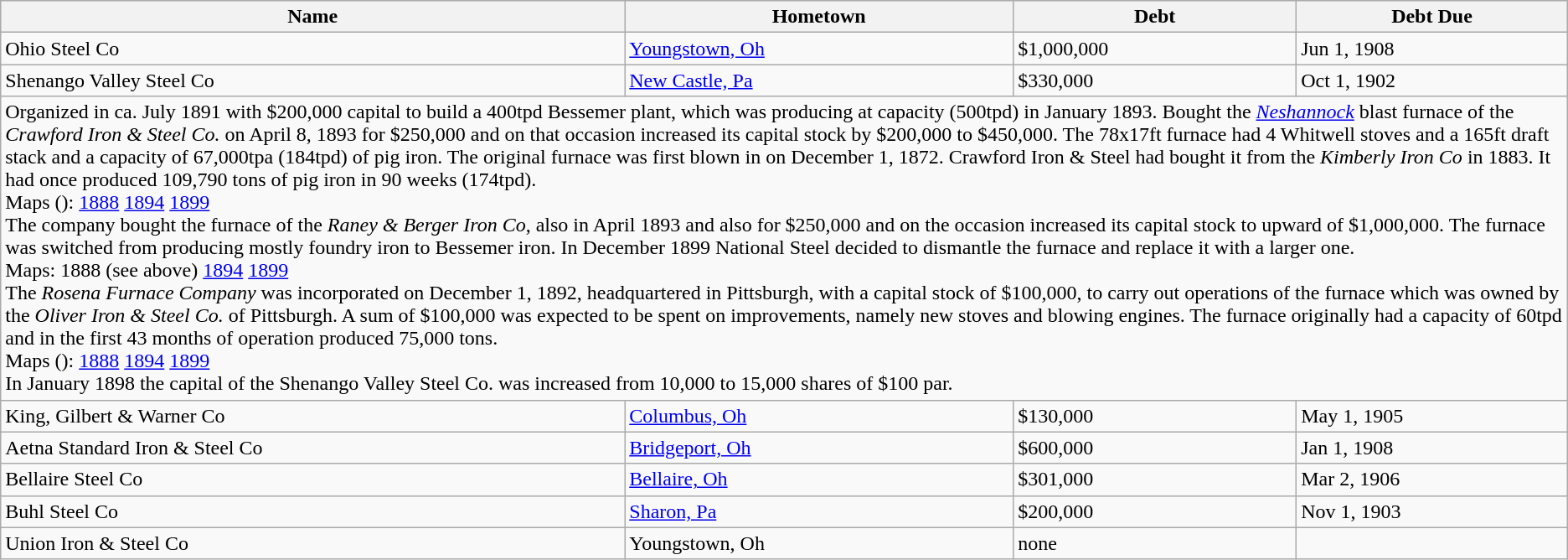<table class=wikitable>
<tr>
<th>Name</th>
<th>Hometown</th>
<th>Debt</th>
<th>Debt Due</th>
</tr>
<tr>
<td>Ohio Steel Co</td>
<td><a href='#'>Youngstown, Oh</a></td>
<td>$1,000,000</td>
<td>Jun 1, 1908</td>
</tr>
<tr>
<td>Shenango Valley Steel Co</td>
<td><a href='#'>New Castle, Pa</a></td>
<td>$330,000</td>
<td>Oct 1, 1902</td>
</tr>
<tr>
<td colspan=4>Organized in ca. July 1891 with $200,000 capital to build a 400tpd Bessemer plant, which was producing at capacity (500tpd) in January 1893. Bought the <em><a href='#'>Neshannock</a></em> blast furnace of the <em>Crawford Iron & Steel Co.</em> on April 8, 1893 for $250,000 and on that occasion increased its capital stock by $200,000 to $450,000. The 78x17ft furnace had 4 Whitwell stoves and a 165ft draft stack and a capacity of 67,000tpa (184tpd) of pig iron. The original furnace was first blown in on December 1, 1872. Crawford Iron & Steel had bought it from the <em>Kimberly Iron Co</em> in 1883. It had once produced 109,790 tons of pig iron in 90 weeks (174tpd).<br>Maps (): <a href='#'>1888</a> <a href='#'>1894</a> <a href='#'>1899</a><br>The company bought the furnace of the <em>Raney & Berger Iron Co</em>, also in April 1893 and also for $250,000 and on the occasion increased its capital stock to upward of $1,000,000. The furnace was switched from producing mostly foundry iron to Bessemer iron. In December 1899 National Steel decided to dismantle the furnace and replace it with a larger one.<br>Maps: 1888 (see above) <a href='#'>1894</a> <a href='#'>1899</a><br>The <em>Rosena Furnace Company</em> was incorporated on December 1, 1892, headquartered in Pittsburgh, with a capital stock of $100,000, to carry out operations of the furnace which was owned by the <em>Oliver Iron & Steel Co.</em> of Pittsburgh. A sum of $100,000 was expected to be spent on improvements, namely new stoves and blowing engines. The furnace originally had a capacity of 60tpd and in the first 43 months of operation produced 75,000 tons.<br>Maps (): <a href='#'>1888</a> <a href='#'>1894</a> <a href='#'>1899</a><br>In January 1898 the capital of the Shenango Valley Steel Co. was increased from 10,000 to 15,000 shares of $100 par.</td>
</tr>
<tr>
<td>King, Gilbert & Warner Co</td>
<td><a href='#'>Columbus, Oh</a></td>
<td>$130,000</td>
<td>May 1, 1905</td>
</tr>
<tr>
<td>Aetna Standard Iron & Steel Co</td>
<td><a href='#'>Bridgeport, Oh</a></td>
<td>$600,000</td>
<td>Jan 1, 1908</td>
</tr>
<tr>
<td>Bellaire Steel Co</td>
<td><a href='#'>Bellaire, Oh</a></td>
<td>$301,000</td>
<td>Mar 2, 1906</td>
</tr>
<tr>
<td>Buhl Steel Co</td>
<td><a href='#'>Sharon, Pa</a></td>
<td>$200,000</td>
<td>Nov 1, 1903</td>
</tr>
<tr>
<td>Union Iron & Steel Co</td>
<td>Youngstown, Oh</td>
<td>none</td>
</tr>
</table>
